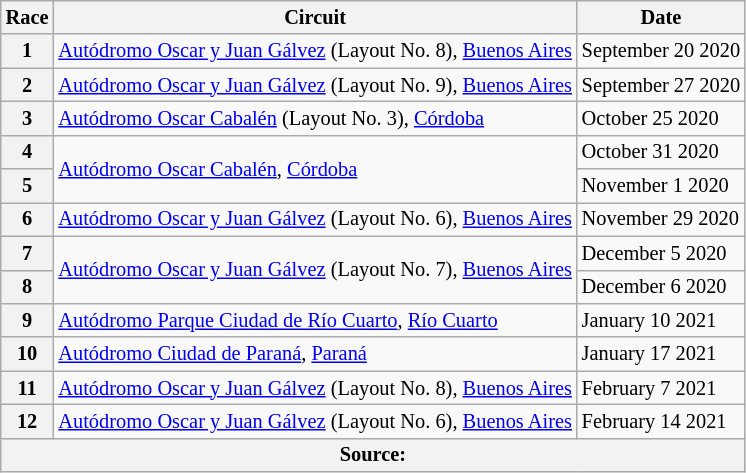<table class="wikitable" style="font-size:85%">
<tr>
<th>Race</th>
<th>Circuit</th>
<th>Date</th>
</tr>
<tr>
<th>1</th>
<td><a href='#'>Autódromo Oscar y Juan Gálvez</a> (Layout No. 8), <a href='#'>Buenos Aires</a></td>
<td>September 20 2020</td>
</tr>
<tr>
<th>2</th>
<td><a href='#'>Autódromo Oscar y Juan Gálvez</a> (Layout No. 9), <a href='#'>Buenos Aires</a></td>
<td>September 27 2020</td>
</tr>
<tr>
<th>3</th>
<td><a href='#'>Autódromo Oscar Cabalén</a> (Layout No. 3), <a href='#'>Córdoba</a></td>
<td>October 25 2020</td>
</tr>
<tr>
<th>4</th>
<td rowspan="2"><a href='#'>Autódromo Oscar Cabalén</a>, <a href='#'>Córdoba</a></td>
<td>October 31 2020</td>
</tr>
<tr>
<th>5</th>
<td>November 1 2020</td>
</tr>
<tr>
<th>6</th>
<td><a href='#'>Autódromo Oscar y Juan Gálvez</a> (Layout No. 6), <a href='#'>Buenos Aires</a></td>
<td>November 29 2020</td>
</tr>
<tr>
<th>7</th>
<td rowspan="2"><a href='#'>Autódromo Oscar y Juan Gálvez</a> (Layout No. 7), <a href='#'>Buenos Aires</a></td>
<td>December 5 2020</td>
</tr>
<tr>
<th>8</th>
<td>December 6 2020</td>
</tr>
<tr>
<th>9</th>
<td><a href='#'>Autódromo Parque Ciudad de Río Cuarto</a>, <a href='#'>Río Cuarto</a></td>
<td>January 10 2021</td>
</tr>
<tr>
<th>10</th>
<td><a href='#'>Autódromo Ciudad de Paraná</a>, <a href='#'>Paraná</a></td>
<td>January 17 2021</td>
</tr>
<tr>
<th>11</th>
<td><a href='#'>Autódromo Oscar y Juan Gálvez</a> (Layout No. 8), <a href='#'>Buenos Aires</a></td>
<td>February 7 2021</td>
</tr>
<tr>
<th>12</th>
<td><a href='#'>Autódromo Oscar y Juan Gálvez</a> (Layout No. 6), <a href='#'>Buenos Aires</a></td>
<td>February 14 2021</td>
</tr>
<tr>
<th colspan="3">Source:</th>
</tr>
</table>
